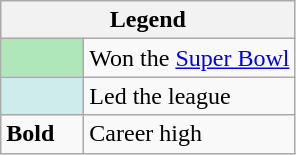<table class="wikitable mw-collapsible mw-collapsed">
<tr>
<th colspan="2">Legend</th>
</tr>
<tr>
<td style="background:#afe6ba; width:3em;"></td>
<td>Won the <a href='#'>Super Bowl</a></td>
</tr>
<tr>
<td style="background:#cfecec; width:3em;"></td>
<td>Led the league</td>
</tr>
<tr>
<td><strong>Bold</strong></td>
<td>Career high</td>
</tr>
</table>
